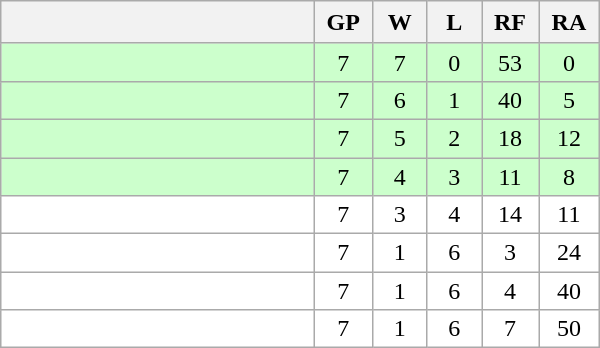<table class="wikitable" width="400" style="text-align:center;">
<tr>
<th bgcolor="#efefef" width="150">　</th>
<th bgcolor="#efefef" width="20">GP</th>
<th bgcolor="#efefef" width="20">W</th>
<th bgcolor="#efefef" width="20">L</th>
<th bgcolor="#efefef" width="20">RF</th>
<th bgcolor="#efefef" width="20">RA</th>
</tr>
<tr align=center bgcolor="#ccffcc">
<td align=left></td>
<td>7</td>
<td>7</td>
<td>0</td>
<td>53</td>
<td>0</td>
</tr>
<tr align=center bgcolor="#ccffcc">
<td align=left></td>
<td>7</td>
<td>6</td>
<td>1</td>
<td>40</td>
<td>5</td>
</tr>
<tr align=center bgcolor="#ccffcc">
<td align=left></td>
<td>7</td>
<td>5</td>
<td>2</td>
<td>18</td>
<td>12</td>
</tr>
<tr align=center bgcolor="#ccffcc">
<td align=left></td>
<td>7</td>
<td>4</td>
<td>3</td>
<td>11</td>
<td>8</td>
</tr>
<tr align=center bgcolor="#ffffff">
<td align=left></td>
<td>7</td>
<td>3</td>
<td>4</td>
<td>14</td>
<td>11</td>
</tr>
<tr align=center bgcolor="#ffffff">
<td align=left></td>
<td>7</td>
<td>1</td>
<td>6</td>
<td>3</td>
<td>24</td>
</tr>
<tr align=center bgcolor="#ffffff">
<td align=left></td>
<td>7</td>
<td>1</td>
<td>6</td>
<td>4</td>
<td>40</td>
</tr>
<tr align=center bgcolor="#ffffff">
<td align=left></td>
<td>7</td>
<td>1</td>
<td>6</td>
<td>7</td>
<td>50</td>
</tr>
</table>
